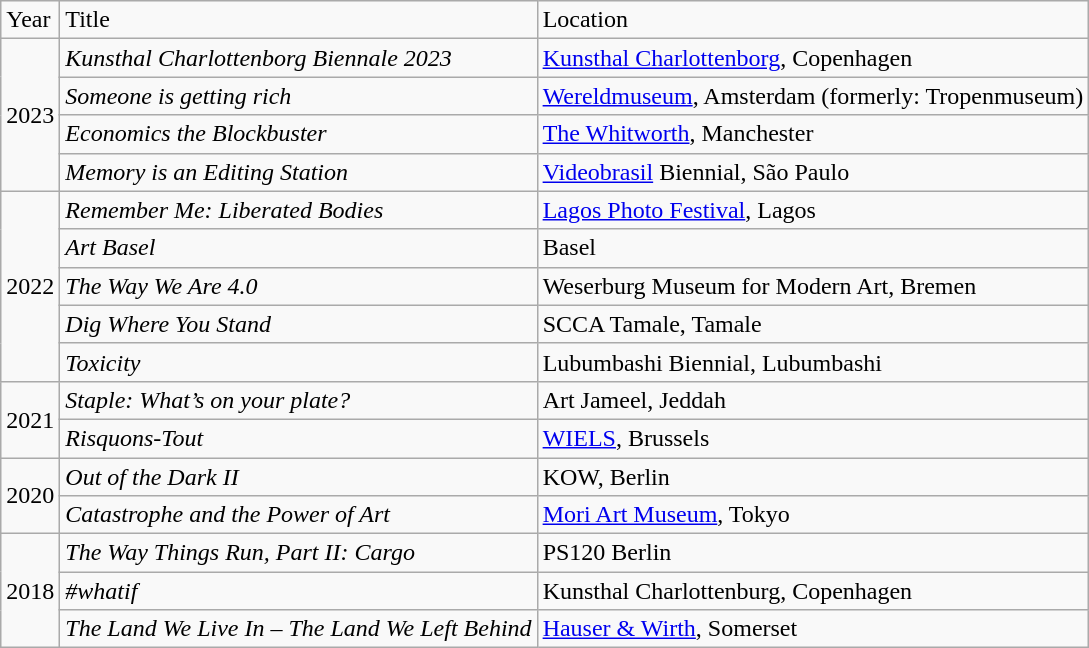<table class="wikitable">
<tr>
<td>Year</td>
<td>Title</td>
<td>Location</td>
</tr>
<tr>
<td rowspan="4">2023</td>
<td><em>Kunsthal Charlottenborg Biennale 2023</em></td>
<td><a href='#'>Kunsthal Charlottenborg</a>, Copenhagen</td>
</tr>
<tr>
<td><em>Someone is getting rich</em></td>
<td><a href='#'>Wereldmuseum</a>, Amsterdam (formerly: Tropenmuseum)</td>
</tr>
<tr>
<td><em>Economics the Blockbuster</em></td>
<td><a href='#'>The Whitworth</a>, Manchester</td>
</tr>
<tr>
<td><em>Memory is an Editing Station</em></td>
<td><a href='#'>Videobrasil</a> Biennial, São Paulo</td>
</tr>
<tr>
<td rowspan="5">2022</td>
<td><em>Remember Me: Liberated Bodies</em></td>
<td><a href='#'>Lagos Photo Festival</a>, Lagos</td>
</tr>
<tr>
<td><em>Art Basel</em></td>
<td>Basel</td>
</tr>
<tr>
<td><em>The Way We Are 4.0</em></td>
<td>Weserburg Museum for Modern Art, Bremen</td>
</tr>
<tr>
<td><em>Dig Where You Stand</em></td>
<td>SCCA Tamale, Tamale</td>
</tr>
<tr>
<td><em>Toxicity</em></td>
<td>Lubumbashi Biennial, Lubumbashi</td>
</tr>
<tr>
<td rowspan="2">2021</td>
<td><em>Staple: What’s on your plate?</em></td>
<td>Art Jameel, Jeddah</td>
</tr>
<tr>
<td><em>Risquons-Tout</em></td>
<td><a href='#'>WIELS</a>, Brussels</td>
</tr>
<tr>
<td rowspan="2">2020</td>
<td><em>Out of the Dark II</em></td>
<td>KOW, Berlin</td>
</tr>
<tr>
<td><em>Catastrophe and the Power of Art</em></td>
<td><a href='#'>Mori Art Museum</a>, Tokyo</td>
</tr>
<tr>
<td rowspan="3">2018</td>
<td><em>The Way Things Run, Part II: Cargo</em></td>
<td>PS120 Berlin</td>
</tr>
<tr>
<td><em>#whatif</em></td>
<td>Kunsthal Charlottenburg, Copenhagen</td>
</tr>
<tr>
<td><em>The Land We Live In – The Land We Left Behind</em></td>
<td><a href='#'>Hauser & Wirth</a>, Somerset</td>
</tr>
</table>
